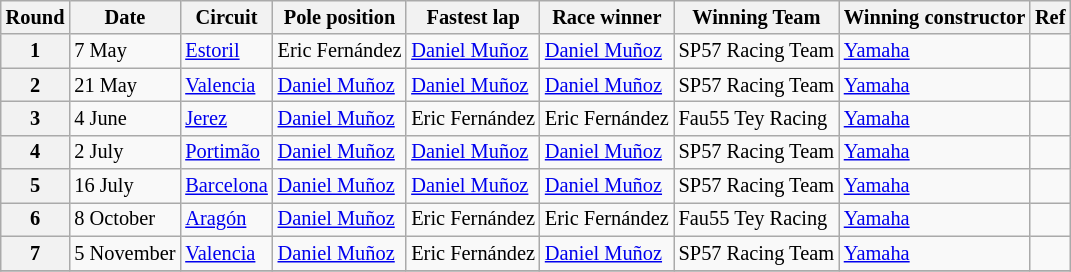<table class="wikitable" style="font-size:85%;">
<tr>
<th>Round</th>
<th>Date</th>
<th>Circuit</th>
<th>Pole position</th>
<th>Fastest lap</th>
<th>Race winner</th>
<th>Winning Team</th>
<th>Winning constructor</th>
<th>Ref</th>
</tr>
<tr>
<th>1</th>
<td>7 May</td>
<td><a href='#'>Estoril</a></td>
<td> Eric Fernández</td>
<td> <a href='#'>Daniel Muñoz</a></td>
<td> <a href='#'>Daniel Muñoz</a></td>
<td>SP57 Racing Team</td>
<td> <a href='#'>Yamaha</a></td>
<td></td>
</tr>
<tr>
<th>2</th>
<td>21 May</td>
<td><a href='#'>Valencia</a></td>
<td> <a href='#'>Daniel Muñoz</a></td>
<td> <a href='#'>Daniel Muñoz</a></td>
<td> <a href='#'>Daniel Muñoz</a></td>
<td>SP57 Racing Team</td>
<td> <a href='#'>Yamaha</a></td>
<td></td>
</tr>
<tr>
<th>3</th>
<td>4 June</td>
<td><a href='#'>Jerez</a></td>
<td> <a href='#'>Daniel Muñoz</a></td>
<td> Eric Fernández</td>
<td> Eric Fernández</td>
<td>Fau55 Tey Racing</td>
<td> <a href='#'>Yamaha</a></td>
<td></td>
</tr>
<tr>
<th>4</th>
<td>2 July</td>
<td><a href='#'>Portimão</a></td>
<td> <a href='#'>Daniel Muñoz</a></td>
<td> <a href='#'>Daniel Muñoz</a></td>
<td> <a href='#'>Daniel Muñoz</a></td>
<td>SP57 Racing Team</td>
<td> <a href='#'>Yamaha</a></td>
<td></td>
</tr>
<tr>
<th>5</th>
<td>16 July</td>
<td><a href='#'>Barcelona</a></td>
<td> <a href='#'>Daniel Muñoz</a></td>
<td> <a href='#'>Daniel Muñoz</a></td>
<td> <a href='#'>Daniel Muñoz</a></td>
<td>SP57 Racing Team</td>
<td> <a href='#'>Yamaha</a></td>
<td></td>
</tr>
<tr>
<th>6</th>
<td>8 October</td>
<td><a href='#'>Aragón</a></td>
<td> <a href='#'>Daniel Muñoz</a></td>
<td> Eric Fernández</td>
<td> Eric Fernández</td>
<td>Fau55 Tey Racing</td>
<td> <a href='#'>Yamaha</a></td>
<td></td>
</tr>
<tr>
<th>7</th>
<td>5 November</td>
<td><a href='#'>Valencia</a></td>
<td> <a href='#'>Daniel Muñoz</a></td>
<td> Eric Fernández</td>
<td> <a href='#'>Daniel Muñoz</a></td>
<td>SP57 Racing Team</td>
<td> <a href='#'>Yamaha</a></td>
<td></td>
</tr>
<tr>
</tr>
</table>
